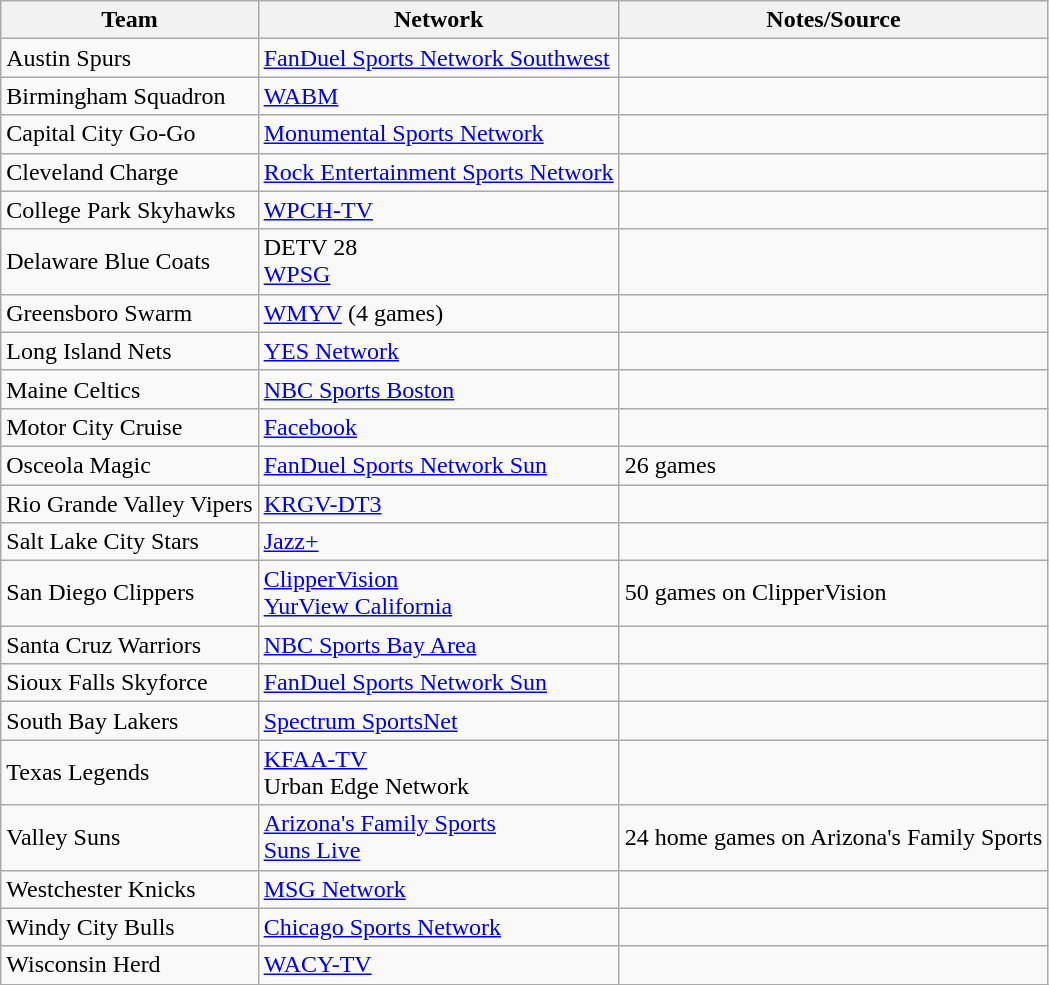<table class="wikitable sortable">
<tr>
<th>Team</th>
<th>Network</th>
<th>Notes/Source</th>
</tr>
<tr>
<td>Austin Spurs</td>
<td><a href='#'>FanDuel Sports Network Southwest</a></td>
<td></td>
</tr>
<tr>
<td>Birmingham Squadron</td>
<td><a href='#'>WABM</a></td>
<td></td>
</tr>
<tr>
<td>Capital City Go-Go</td>
<td><a href='#'>Monumental Sports Network</a></td>
<td></td>
</tr>
<tr>
<td>Cleveland Charge</td>
<td><a href='#'>Rock Entertainment Sports Network</a></td>
<td></td>
</tr>
<tr>
<td>College Park Skyhawks</td>
<td><a href='#'>WPCH-TV</a></td>
<td></td>
</tr>
<tr>
<td>Delaware Blue Coats</td>
<td>DETV 28<br><a href='#'>WPSG</a></td>
<td></td>
</tr>
<tr>
<td>Greensboro Swarm</td>
<td><a href='#'>WMYV</a> (4 games)</td>
<td></td>
</tr>
<tr>
<td>Long Island Nets</td>
<td><a href='#'>YES Network</a></td>
<td></td>
</tr>
<tr>
<td>Maine Celtics</td>
<td><a href='#'>NBC Sports Boston</a></td>
<td></td>
</tr>
<tr>
<td>Motor City Cruise</td>
<td><a href='#'>Facebook</a></td>
<td></td>
</tr>
<tr>
<td>Osceola Magic</td>
<td><a href='#'>FanDuel Sports Network Sun</a></td>
<td>26 games</td>
</tr>
<tr>
<td>Rio Grande Valley Vipers</td>
<td><a href='#'>KRGV-DT3</a></td>
<td></td>
</tr>
<tr>
<td>Salt Lake City Stars</td>
<td><a href='#'>Jazz+</a></td>
<td></td>
</tr>
<tr>
<td>San Diego Clippers</td>
<td><a href='#'>ClipperVision</a><br><a href='#'>YurView California</a></td>
<td>50 games on ClipperVision</td>
</tr>
<tr>
<td>Santa Cruz Warriors</td>
<td><a href='#'>NBC Sports Bay Area</a></td>
<td></td>
</tr>
<tr>
<td>Sioux Falls Skyforce</td>
<td><a href='#'>FanDuel Sports Network Sun</a></td>
<td></td>
</tr>
<tr>
<td>South Bay Lakers</td>
<td><a href='#'>Spectrum SportsNet</a></td>
<td></td>
</tr>
<tr>
<td>Texas Legends</td>
<td><a href='#'>KFAA-TV</a><br>Urban Edge Network</td>
<td></td>
</tr>
<tr>
<td>Valley Suns</td>
<td><a href='#'>Arizona's Family Sports</a><br><a href='#'>Suns Live</a></td>
<td>24 home games on Arizona's Family Sports</td>
</tr>
<tr>
<td>Westchester Knicks</td>
<td><a href='#'>MSG Network</a></td>
<td></td>
</tr>
<tr>
<td>Windy City Bulls</td>
<td><a href='#'>Chicago Sports Network</a></td>
<td></td>
</tr>
<tr>
<td>Wisconsin Herd</td>
<td><a href='#'>WACY-TV</a></td>
<td></td>
</tr>
<tr>
</tr>
</table>
